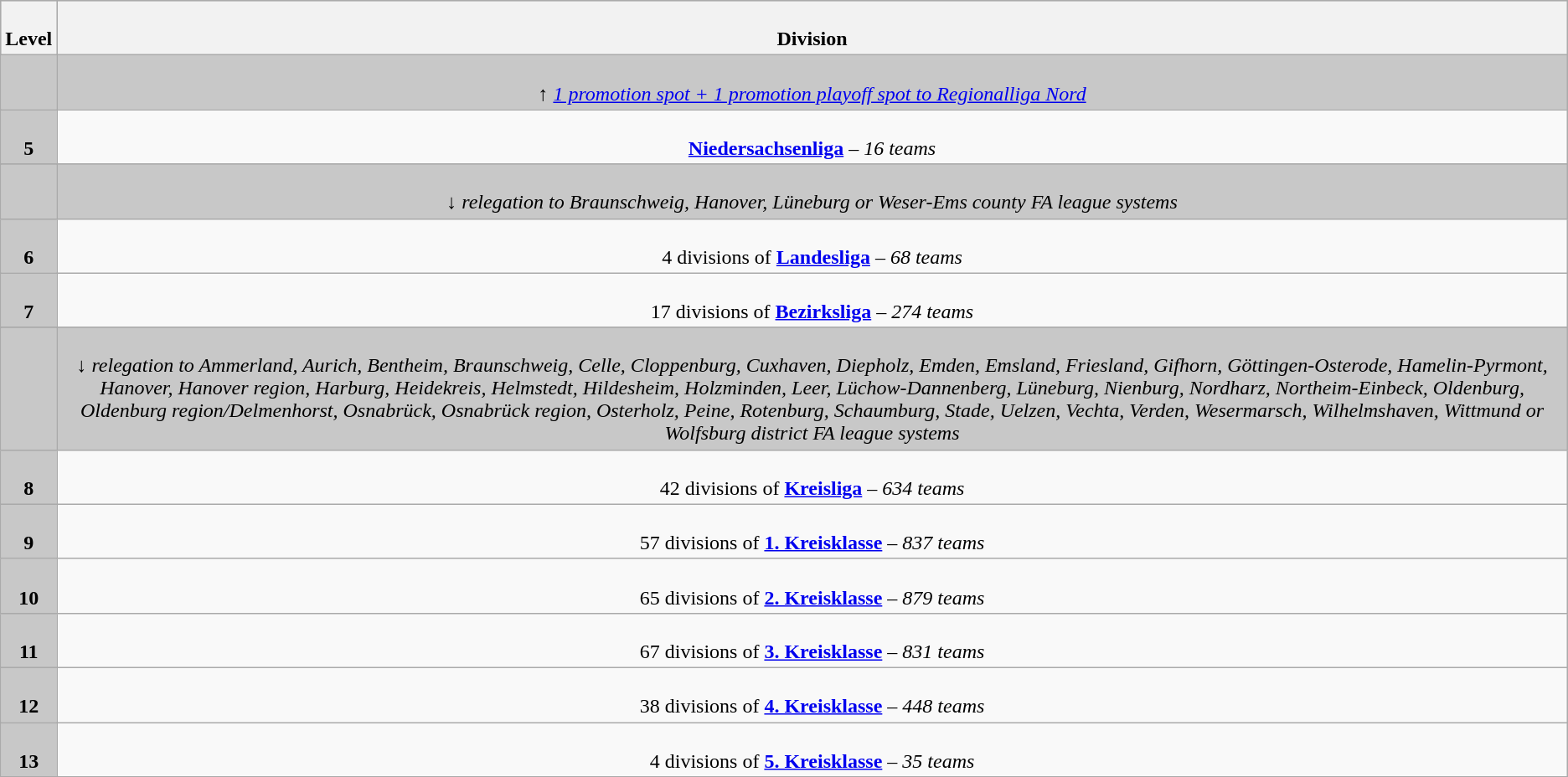<table class="wikitable" style="text-align:center">
<tr style="background:#c8c8c8">
<th colspan="1"><br>Level</th>
<th colspan="1"><br>Division</th>
</tr>
<tr style="background:#c8c8c8">
<td colspan="1"></td>
<td colspan="1"><br><em>↑ <a href='#'>1 promotion spot + 1 promotion playoff spot to Regionalliga Nord</a></em></td>
</tr>
<tr>
<td colspan="1" style="background:#c8c8c8"><br><strong>5</strong></td>
<td colspan="1"><br><strong><a href='#'>Niedersachsenliga</a></strong> – <em>16 teams</em></td>
</tr>
<tr>
</tr>
<tr style="background:#c8c8c8">
<td colspan="1"></td>
<td colspan="1"><br><em>↓ relegation to Braunschweig, Hanover, Lüneburg or Weser-Ems county FA league systems</em></td>
</tr>
<tr>
<td colspan="1" style="background:#c8c8c8"><br><strong>6</strong></td>
<td colspan="1"><br>4 divisions of <strong><a href='#'>Landesliga</a></strong> – <em>68 teams</em></td>
</tr>
<tr>
<td colspan="1" style="background:#c8c8c8"><br><strong>7</strong></td>
<td colspan="1"><br>17 divisions of <strong><a href='#'>Bezirksliga</a></strong> – <em>274 teams</em></td>
</tr>
<tr>
</tr>
<tr style="background:#c8c8c8">
<td colspan="1"></td>
<td colspan="1"><br><em>↓ relegation to Ammerland, Aurich, Bentheim, Braunschweig, Celle, Cloppenburg, Cuxhaven, Diepholz, Emden, Emsland, Friesland, Gifhorn, Göttingen-Osterode, Hamelin-Pyrmont, Hanover, Hanover region, Harburg, Heidekreis, Helmstedt, Hildesheim, Holzminden, Leer, Lüchow-Dannenberg, Lüneburg, Nienburg, Nordharz, Northeim-Einbeck, Oldenburg, Oldenburg region/Delmenhorst, Osnabrück, Osnabrück region, Osterholz, Peine, Rotenburg, Schaumburg, Stade, Uelzen, Vechta, Verden, Wesermarsch, Wilhelmshaven, Wittmund or Wolfsburg district FA league systems</em></td>
</tr>
<tr>
<td colspan="1" style="background:#c8c8c8"><br><strong>8</strong></td>
<td colspan="1"><br>42 divisions of <strong><a href='#'>Kreisliga</a></strong> – <em>634 teams</em></td>
</tr>
<tr>
<td colspan="1" style="background:#c8c8c8"><br><strong>9</strong></td>
<td colspan="1"><br>57 divisions of <strong><a href='#'>1. Kreisklasse</a></strong> – <em>837 teams</em></td>
</tr>
<tr>
<td colspan="1" style="background:#c8c8c8"><br><strong>10</strong></td>
<td colspan="1"><br>65 divisions of <strong><a href='#'>2. Kreisklasse</a></strong> – <em>879 teams</em></td>
</tr>
<tr>
<td colspan="1" style="background:#c8c8c8"><br><strong>11</strong></td>
<td colspan="1"><br>67 divisions of <strong><a href='#'>3. Kreisklasse</a></strong> – <em>831 teams</em></td>
</tr>
<tr>
<td colspan="1" style="background:#c8c8c8"><br><strong>12</strong></td>
<td colspan="1"><br>38 divisions of <strong><a href='#'>4. Kreisklasse</a></strong> – <em>448 teams</em></td>
</tr>
<tr>
<td colspan="1" style="background:#c8c8c8"><br><strong>13</strong></td>
<td colspan="1"><br>4 divisions of <strong><a href='#'>5. Kreisklasse</a></strong> – <em>35 teams</em></td>
</tr>
<tr>
</tr>
</table>
